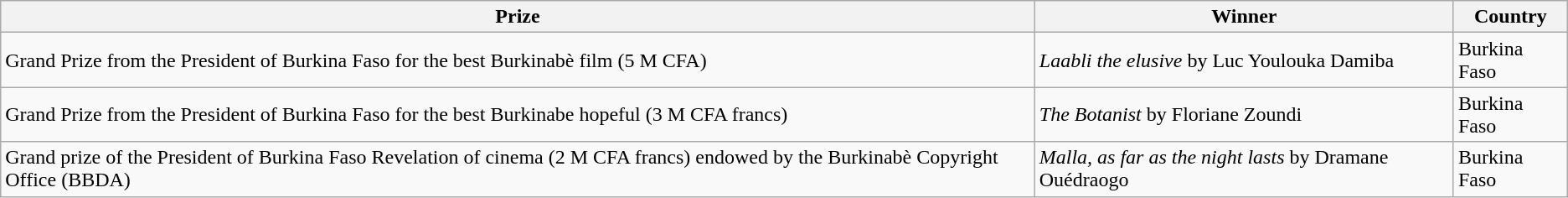<table class="wikitable">
<tr>
<th>Prize</th>
<th>Winner</th>
<th>Country</th>
</tr>
<tr>
<td>Grand Prize from the President of Burkina Faso for the best Burkinabè film (5 M CFA)</td>
<td><em>Laabli the elusive</em> by Luc Youlouka Damiba</td>
<td>Burkina Faso</td>
</tr>
<tr>
<td>Grand Prize from the President of Burkina Faso for the best Burkinabe hopeful (3 M CFA francs)</td>
<td><em>The Botanist</em> by Floriane Zoundi</td>
<td>Burkina Faso</td>
</tr>
<tr>
<td>Grand prize of the President of Burkina Faso Revelation of cinema (2 M CFA francs) endowed by the Burkinabè Copyright Office (BBDA)</td>
<td><em>Malla, as far as the night lasts</em> by Dramane Ouédraogo</td>
<td>Burkina Faso</td>
</tr>
</table>
